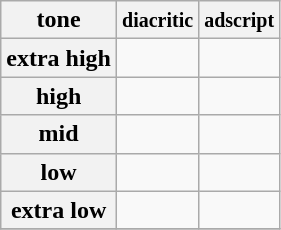<table class="wikitable">
<tr>
<th>tone</th>
<th><small>diacritic</small></th>
<th><small>adscript</small></th>
</tr>
<tr>
<th>extra high</th>
<td></td>
<td></td>
</tr>
<tr>
<th>high</th>
<td></td>
<td></td>
</tr>
<tr>
<th>mid</th>
<td></td>
<td></td>
</tr>
<tr>
<th>low</th>
<td></td>
<td></td>
</tr>
<tr>
<th>extra low</th>
<td></td>
<td></td>
</tr>
<tr>
</tr>
</table>
